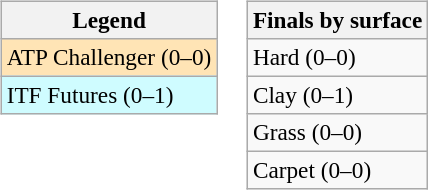<table>
<tr valign=top>
<td><br><table class=wikitable style=font-size:97%>
<tr>
<th>Legend</th>
</tr>
<tr bgcolor=moccasin>
<td>ATP Challenger (0–0)</td>
</tr>
<tr bgcolor=cffcff>
<td>ITF Futures (0–1)</td>
</tr>
</table>
</td>
<td><br><table class=wikitable style=font-size:97%>
<tr>
<th>Finals by surface</th>
</tr>
<tr>
<td>Hard (0–0)</td>
</tr>
<tr>
<td>Clay (0–1)</td>
</tr>
<tr>
<td>Grass (0–0)</td>
</tr>
<tr>
<td>Carpet (0–0)</td>
</tr>
</table>
</td>
</tr>
</table>
